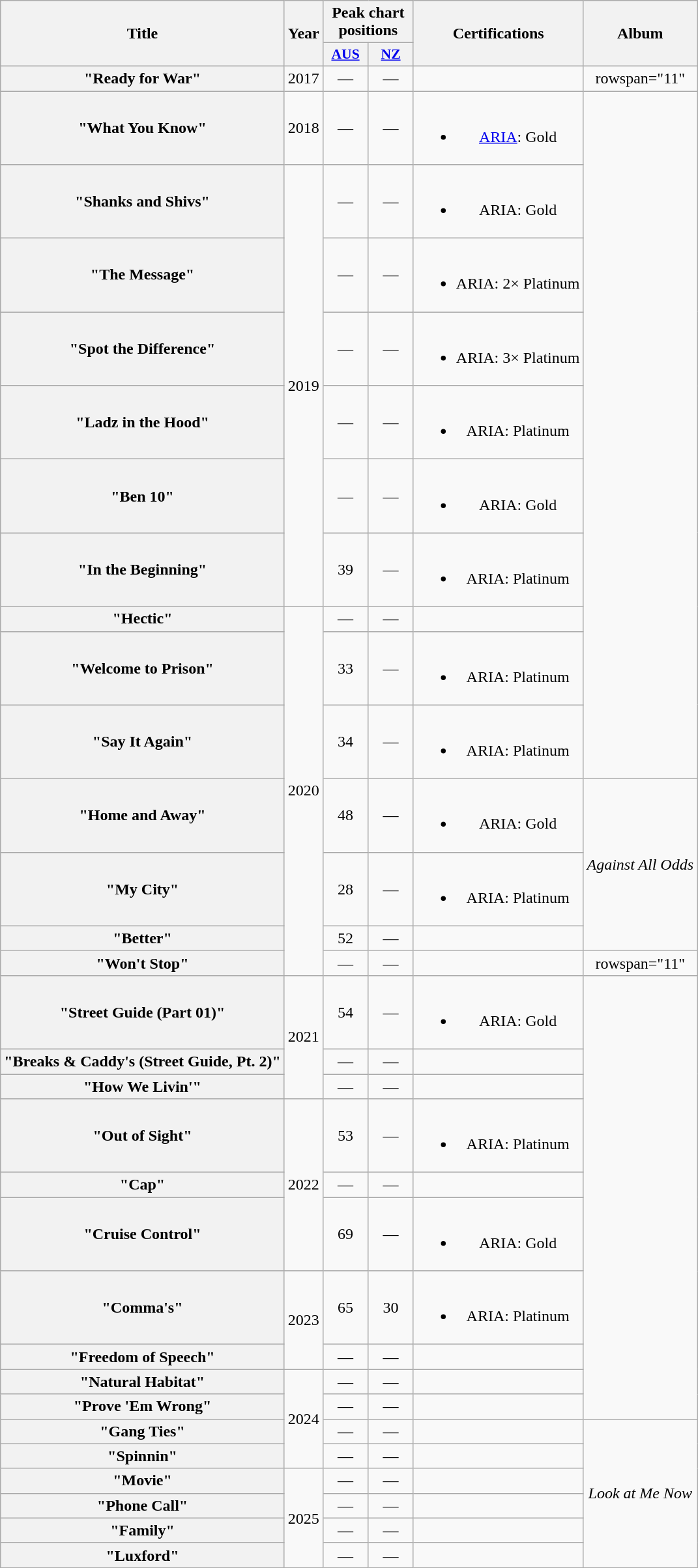<table class="wikitable plainrowheaders" style="text-align:center;">
<tr>
<th scope="col" rowspan="2">Title</th>
<th scope="col" rowspan="2">Year</th>
<th scope="col" colspan="2">Peak chart positions</th>
<th scope="col" rowspan="2">Certifications</th>
<th scope="col" rowspan="2">Album</th>
</tr>
<tr>
<th scope="col" style="width:2.75em;font-size:90%;"><a href='#'>AUS</a><br></th>
<th scope="col" style="width:2.75em;font-size:90%;"><a href='#'>NZ</a><br></th>
</tr>
<tr>
<th scope="row">"Ready for War"</th>
<td>2017</td>
<td>—</td>
<td>—</td>
<td></td>
<td>rowspan="11" </td>
</tr>
<tr>
<th scope="row">"What You Know"</th>
<td>2018</td>
<td>—</td>
<td>—</td>
<td><br><ul><li><a href='#'>ARIA</a>:  Gold</li></ul></td>
</tr>
<tr>
<th scope="row">"Shanks and Shivs"</th>
<td rowspan="6">2019</td>
<td>—</td>
<td>—</td>
<td><br><ul><li>ARIA: Gold</li></ul></td>
</tr>
<tr>
<th scope="row">"The Message"</th>
<td>—</td>
<td>—</td>
<td><br><ul><li>ARIA: 2× Platinum</li></ul></td>
</tr>
<tr>
<th scope="row">"Spot the Difference"</th>
<td>—</td>
<td>—</td>
<td><br><ul><li>ARIA: 3× Platinum</li></ul></td>
</tr>
<tr>
<th scope="row">"Ladz in the Hood"</th>
<td>—</td>
<td>—</td>
<td><br><ul><li>ARIA: Platinum</li></ul></td>
</tr>
<tr>
<th scope="row">"Ben 10"</th>
<td>—</td>
<td>—</td>
<td><br><ul><li>ARIA: Gold</li></ul></td>
</tr>
<tr>
<th scope="row">"In the Beginning"</th>
<td>39</td>
<td>—</td>
<td><br><ul><li>ARIA: Platinum</li></ul></td>
</tr>
<tr>
<th scope="row">"Hectic"<br></th>
<td rowspan="7">2020</td>
<td>—</td>
<td>—</td>
<td></td>
</tr>
<tr>
<th scope="row">"Welcome to Prison"</th>
<td>33</td>
<td>—</td>
<td><br><ul><li>ARIA: Platinum</li></ul></td>
</tr>
<tr>
<th scope="row">"Say It Again"<br></th>
<td>34</td>
<td>—</td>
<td><br><ul><li>ARIA: Platinum</li></ul></td>
</tr>
<tr>
<th scope="row">"Home and Away"</th>
<td>48</td>
<td>—</td>
<td><br><ul><li>ARIA: Gold</li></ul></td>
<td rowspan="3"><em>Against All Odds</em></td>
</tr>
<tr>
<th scope="row">"My City"<br></th>
<td>28</td>
<td>—</td>
<td><br><ul><li>ARIA: Platinum</li></ul></td>
</tr>
<tr>
<th scope="row">"Better"<br></th>
<td>52</td>
<td>—</td>
<td></td>
</tr>
<tr>
<th scope="row">"Won't Stop"<br></th>
<td>—</td>
<td>—</td>
<td></td>
<td>rowspan="11" </td>
</tr>
<tr>
<th scope="row">"Street Guide (Part 01)"</th>
<td rowspan="3">2021</td>
<td>54</td>
<td>—</td>
<td><br><ul><li>ARIA: Gold</li></ul></td>
</tr>
<tr>
<th scope="row">"Breaks & Caddy's (Street Guide, Pt. 2)"<br></th>
<td>—</td>
<td>—</td>
<td></td>
</tr>
<tr>
<th scope="row">"How We Livin'"<br></th>
<td>—</td>
<td>—</td>
<td></td>
</tr>
<tr>
<th scope="row">"Out of Sight"<br></th>
<td rowspan="3">2022</td>
<td>53</td>
<td>—</td>
<td><br><ul><li>ARIA: Platinum</li></ul></td>
</tr>
<tr>
<th scope="row">"Cap"</th>
<td>—</td>
<td>—</td>
<td></td>
</tr>
<tr>
<th scope="row">"Cruise Control"</th>
<td>69</td>
<td>—</td>
<td><br><ul><li>ARIA: Gold</li></ul></td>
</tr>
<tr>
<th scope="row">"Comma's"<br></th>
<td rowspan="2">2023</td>
<td>65</td>
<td>30</td>
<td><br><ul><li>ARIA: Platinum</li></ul></td>
</tr>
<tr>
<th scope="row">"Freedom of Speech"</th>
<td>—</td>
<td>—</td>
<td></td>
</tr>
<tr>
<th scope="row">"Natural Habitat"</th>
<td rowspan="4">2024</td>
<td>—</td>
<td>—</td>
<td></td>
</tr>
<tr>
<th scope="row">"Prove 'Em Wrong"</th>
<td>—</td>
<td>—</td>
<td></td>
</tr>
<tr>
<th scope="row">"Gang Ties"<br></th>
<td>—</td>
<td>—</td>
<td></td>
<td rowspan="6"><em>Look at Me Now</em></td>
</tr>
<tr>
<th scope="row">"Spinnin"<br></th>
<td>—</td>
<td>—</td>
<td></td>
</tr>
<tr>
<th scope="row">"Movie"<br></th>
<td rowspan="4">2025</td>
<td>—</td>
<td>—</td>
<td></td>
</tr>
<tr>
<th scope="row">"Phone Call"<br></th>
<td>—</td>
<td>—</td>
<td></td>
</tr>
<tr>
<th scope="row">"Family"</th>
<td>—</td>
<td>—</td>
<td></td>
</tr>
<tr>
<th scope="row">"Luxford"</th>
<td>—</td>
<td>—</td>
<td></td>
</tr>
</table>
